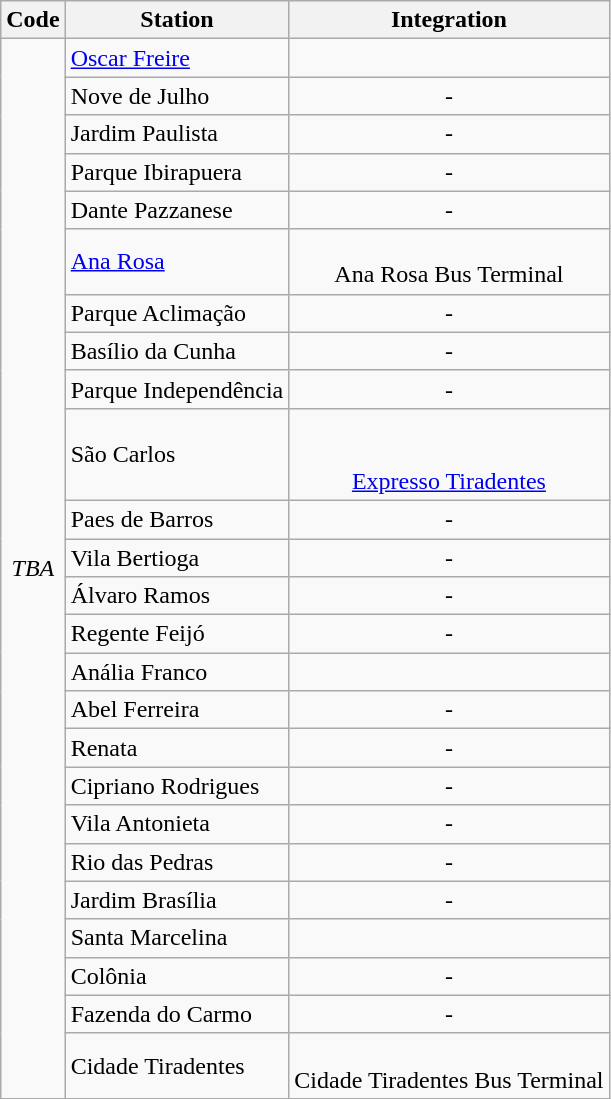<table class="wikitable">
<tr>
<th>Code</th>
<th>Station</th>
<th>Integration</th>
</tr>
<tr>
<td rowspan="25" style="text-align:center;"><em>TBA</em></td>
<td><a href='#'>Oscar Freire</a></td>
<td style="text-align:center;"> </td>
</tr>
<tr>
<td>Nove de Julho</td>
<td style="text-align:center;">-</td>
</tr>
<tr>
<td>Jardim Paulista</td>
<td style="text-align:center;">-</td>
</tr>
<tr>
<td>Parque Ibirapuera</td>
<td style="text-align:center;">-</td>
</tr>
<tr>
<td>Dante Pazzanese</td>
<td style="text-align:center;">-</td>
</tr>
<tr>
<td><a href='#'>Ana Rosa</a></td>
<td style="text-align:center;">  <br> Ana Rosa Bus Terminal</td>
</tr>
<tr>
<td>Parque Aclimação</td>
<td style="text-align:center;">-</td>
</tr>
<tr>
<td>Basílio da Cunha</td>
<td style="text-align:center;">-</td>
</tr>
<tr>
<td>Parque Independência</td>
<td style="text-align:center;">-</td>
</tr>
<tr>
<td>São Carlos</td>
<td style="text-align:center;"> <br>  <br>  <a href='#'>Expresso Tiradentes</a></td>
</tr>
<tr>
<td>Paes de Barros</td>
<td style="text-align:center;">-</td>
</tr>
<tr>
<td>Vila Bertioga</td>
<td style="text-align:center;">-</td>
</tr>
<tr>
<td>Álvaro Ramos</td>
<td style="text-align:center;">-</td>
</tr>
<tr>
<td>Regente Feijó</td>
<td style="text-align:center;">-</td>
</tr>
<tr>
<td>Anália Franco</td>
<td style="text-align:center;"> </td>
</tr>
<tr>
<td>Abel Ferreira</td>
<td style="text-align:center;">-</td>
</tr>
<tr>
<td>Renata</td>
<td style="text-align:center;">-</td>
</tr>
<tr>
<td>Cipriano Rodrigues</td>
<td style="text-align:center;">-</td>
</tr>
<tr>
<td>Vila Antonieta</td>
<td style="text-align:center;">-</td>
</tr>
<tr>
<td>Rio das Pedras</td>
<td style="text-align:center;">-</td>
</tr>
<tr>
<td>Jardim Brasília</td>
<td style="text-align:center;">-</td>
</tr>
<tr>
<td>Santa Marcelina</td>
<td style="text-align:center;"> </td>
</tr>
<tr>
<td>Colônia</td>
<td style="text-align:center;">-</td>
</tr>
<tr>
<td>Fazenda do Carmo</td>
<td style="text-align:center;">-</td>
</tr>
<tr>
<td>Cidade Tiradentes</td>
<td style="text-align:center;"> <br> Cidade Tiradentes Bus Terminal</td>
</tr>
</table>
